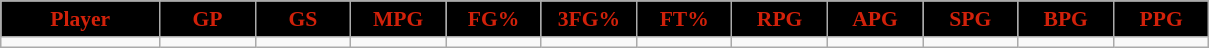<table class="wikitable sortable" style="font-size: 90%">
<tr>
<th style="background:#000000;color:#d1210a;" width="10%">Player</th>
<th style="background:#000000;color:#d1210a;" width="6%">GP</th>
<th style="background:#000000;color:#d1210a;" width="6%">GS</th>
<th style="background:#000000;color:#d1210a;" width="6%">MPG</th>
<th style="background:#000000;color:#d1210a;" width="6%">FG%</th>
<th style="background:#000000;color:#d1210a;" width="6%">3FG%</th>
<th style="background:#000000;color:#d1210a;" width="6%">FT%</th>
<th style="background:#000000;color:#d1210a;" width="6%">RPG</th>
<th style="background:#000000;color:#d1210a;" width="6%">APG</th>
<th style="background:#000000;color:#d1210a;" width="6%">SPG</th>
<th style="background:#000000;color:#d1210a;" width="6%">BPG</th>
<th style="background:#000000;color:#d1210a;" width="6%">PPG</th>
</tr>
<tr>
<td></td>
<td></td>
<td></td>
<td></td>
<td></td>
<td></td>
<td></td>
<td></td>
<td></td>
<td></td>
<td></td>
<td></td>
</tr>
</table>
